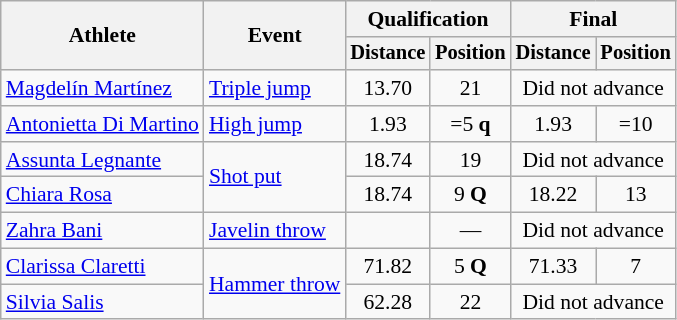<table class=wikitable style="font-size:90%">
<tr>
<th rowspan="2">Athlete</th>
<th rowspan="2">Event</th>
<th colspan="2">Qualification</th>
<th colspan="2">Final</th>
</tr>
<tr style="font-size:95%">
<th>Distance</th>
<th>Position</th>
<th>Distance</th>
<th>Position</th>
</tr>
<tr align=center>
<td align=left><a href='#'>Magdelín Martínez</a></td>
<td align=left><a href='#'>Triple jump</a></td>
<td>13.70</td>
<td>21</td>
<td colspan=2>Did not advance</td>
</tr>
<tr align=center>
<td align=left><a href='#'>Antonietta Di Martino</a></td>
<td align=left><a href='#'>High jump</a></td>
<td>1.93</td>
<td>=5 <strong>q</strong></td>
<td>1.93</td>
<td>=10</td>
</tr>
<tr align=center>
<td align=left><a href='#'>Assunta Legnante</a></td>
<td align=left rowspan=2><a href='#'>Shot put</a></td>
<td>18.74</td>
<td>19</td>
<td colspan=2>Did not advance</td>
</tr>
<tr align=center>
<td align=left><a href='#'>Chiara Rosa</a></td>
<td>18.74</td>
<td>9 <strong>Q</strong></td>
<td>18.22</td>
<td>13</td>
</tr>
<tr align=center>
<td align=left><a href='#'>Zahra Bani</a></td>
<td align=left><a href='#'>Javelin throw</a></td>
<td></td>
<td>—</td>
<td colspan=2>Did not advance</td>
</tr>
<tr align=center>
<td align=left><a href='#'>Clarissa Claretti</a></td>
<td align=left rowspan=2><a href='#'>Hammer throw</a></td>
<td>71.82</td>
<td>5 <strong>Q</strong></td>
<td>71.33</td>
<td>7</td>
</tr>
<tr align=center>
<td align=left><a href='#'>Silvia Salis</a></td>
<td>62.28</td>
<td>22</td>
<td colspan=2>Did not advance</td>
</tr>
</table>
